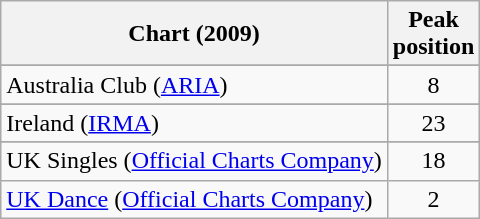<table class="wikitable sortable">
<tr>
<th>Chart (2009)</th>
<th>Peak<br>position</th>
</tr>
<tr>
</tr>
<tr>
<td align="left">Australia Club (<a href='#'>ARIA</a>)</td>
<td style="text-align:center;">8</td>
</tr>
<tr>
</tr>
<tr>
</tr>
<tr>
<td align="left">Ireland (<a href='#'>IRMA</a>)</td>
<td style="text-align:center;">23</td>
</tr>
<tr>
</tr>
<tr>
<td align="left">UK Singles (<a href='#'>Official Charts Company</a>)</td>
<td style="text-align:center;">18</td>
</tr>
<tr>
<td align="left"><a href='#'>UK Dance</a> (<a href='#'>Official Charts Company</a>)</td>
<td style="text-align:center;">2</td>
</tr>
</table>
